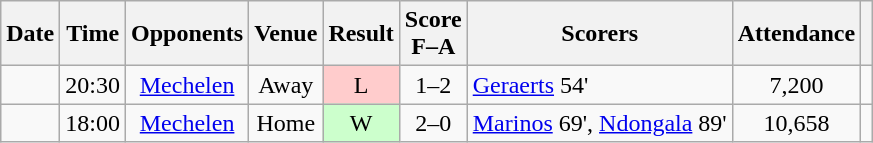<table class="wikitable plainrowheaders sortable" style="text-align:center">
<tr>
<th scope="col">Date</th>
<th scope="col">Time</th>
<th scope="col">Opponents</th>
<th scope="col">Venue</th>
<th scope="col">Result</th>
<th scope="col">Score<br>F–A</th>
<th scope="col" class="unsortable">Scorers</th>
<th scope="col">Attendance</th>
<th scope="col" class="unsortable"></th>
</tr>
<tr>
<td></td>
<td>20:30</td>
<td><a href='#'>Mechelen</a></td>
<td>Away</td>
<td style="background-color:#FFCCCC">L</td>
<td>1–2</td>
<td align="left"><a href='#'>Geraerts</a> 54'</td>
<td>7,200</td>
<td></td>
</tr>
<tr>
<td></td>
<td>18:00</td>
<td><a href='#'>Mechelen</a></td>
<td>Home</td>
<td style="background-color:#CCFFCC">W</td>
<td>2–0</td>
<td align="left"><a href='#'>Marinos</a> 69', <a href='#'>Ndongala</a> 89'</td>
<td>10,658</td>
<td></td>
</tr>
</table>
